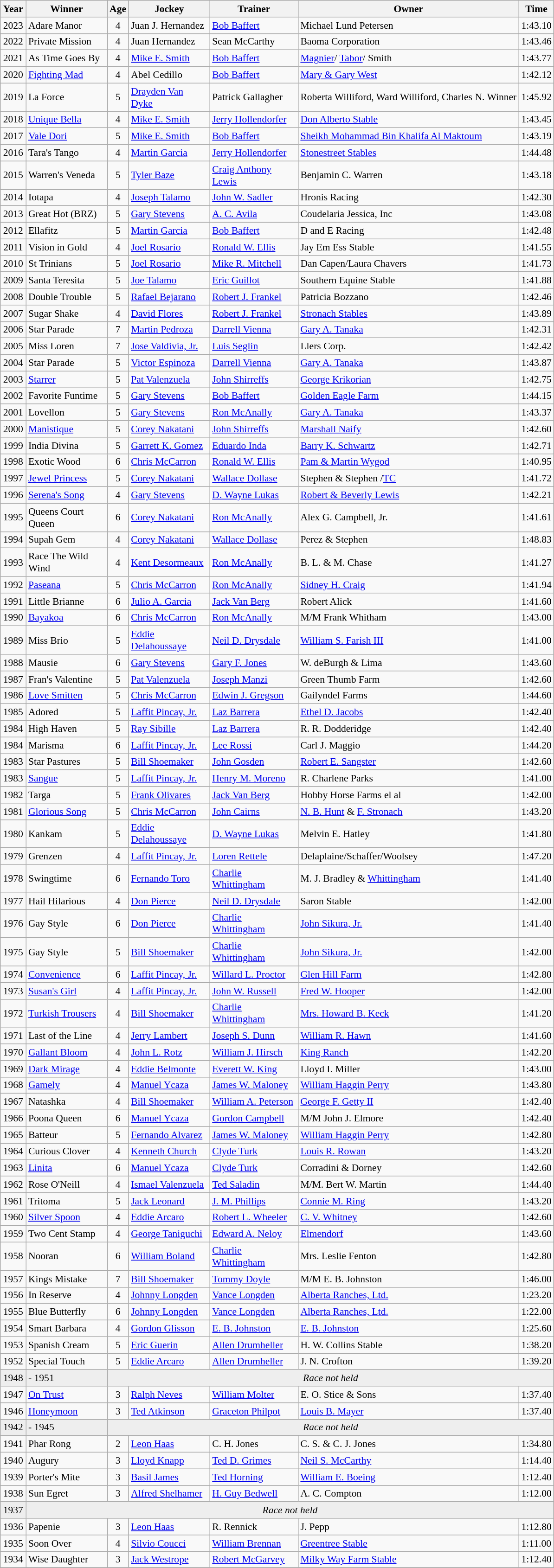<table class="wikitable sortable" style="font-size:90%">
<tr>
<th style="width:30px">Year</th>
<th style="width:110px">Winner</th>
<th style="width:20px">Age</th>
<th style="width:110px">Jockey</th>
<th style="width:120px">Trainer</th>
<th>Owner<br></th>
<th style="width:25px">Time</th>
</tr>
<tr>
<td align=center>2023</td>
<td>Adare Manor</td>
<td align=center>4</td>
<td>Juan J. Hernandez</td>
<td><a href='#'>Bob Baffert</a></td>
<td>Michael Lund Petersen</td>
<td>1:43.10</td>
</tr>
<tr>
<td align=center>2022</td>
<td>Private Mission</td>
<td align=center>4</td>
<td>Juan Hernandez</td>
<td>Sean McCarthy</td>
<td>Baoma Corporation</td>
<td>1:43.46</td>
</tr>
<tr>
<td align=center>2021</td>
<td>As Time Goes By</td>
<td align=center>4</td>
<td><a href='#'>Mike E. Smith</a></td>
<td><a href='#'>Bob Baffert</a></td>
<td><a href='#'>Magnier</a>/ <a href='#'>Tabor</a>/ Smith </td>
<td>1:43.77</td>
</tr>
<tr>
<td align=center>2020</td>
<td><a href='#'>Fighting Mad</a></td>
<td align=center>4</td>
<td>Abel Cedillo</td>
<td><a href='#'>Bob Baffert</a></td>
<td><a href='#'>Mary & Gary West</a></td>
<td>1:42.12</td>
</tr>
<tr>
<td align=center>2019</td>
<td>La Force</td>
<td align=center>5</td>
<td><a href='#'>Drayden Van Dyke</a></td>
<td>Patrick Gallagher</td>
<td>Roberta Williford, Ward Williford, Charles N. Winner</td>
<td>1:45.92</td>
</tr>
<tr>
<td align=center>2018</td>
<td><a href='#'>Unique Bella</a></td>
<td align=center>4</td>
<td><a href='#'>Mike E. Smith</a></td>
<td><a href='#'>Jerry Hollendorfer</a></td>
<td><a href='#'>Don Alberto Stable</a></td>
<td>1:43.45</td>
</tr>
<tr>
<td align=center>2017</td>
<td><a href='#'>Vale Dori</a></td>
<td align=center>5</td>
<td><a href='#'>Mike E. Smith</a></td>
<td><a href='#'>Bob Baffert</a></td>
<td><a href='#'>Sheikh Mohammad Bin Khalifa Al Maktoum</a></td>
<td>1:43.19</td>
</tr>
<tr>
<td align=center>2016</td>
<td>Tara's Tango</td>
<td align=center>4</td>
<td><a href='#'>Martin Garcia</a></td>
<td><a href='#'>Jerry Hollendorfer</a></td>
<td><a href='#'>Stonestreet Stables</a></td>
<td>1:44.48</td>
</tr>
<tr>
<td align=center>2015</td>
<td>Warren's Veneda</td>
<td align=center>5</td>
<td><a href='#'>Tyler Baze</a></td>
<td><a href='#'>Craig Anthony Lewis</a></td>
<td>Benjamin C. Warren</td>
<td>1:43.18</td>
</tr>
<tr>
<td align=center>2014</td>
<td>Iotapa</td>
<td align=center>4</td>
<td><a href='#'>Joseph Talamo</a></td>
<td><a href='#'>John W. Sadler</a></td>
<td>Hronis Racing</td>
<td>1:42.30</td>
</tr>
<tr>
<td align=center>2013</td>
<td>Great Hot (BRZ)</td>
<td align=center>5</td>
<td><a href='#'>Gary Stevens</a></td>
<td><a href='#'>A. C. Avila</a></td>
<td>Coudelaria Jessica, Inc</td>
<td>1:43.08</td>
</tr>
<tr>
<td align=center>2012</td>
<td>Ellafitz</td>
<td align=center>5</td>
<td><a href='#'>Martin Garcia</a></td>
<td><a href='#'>Bob Baffert</a></td>
<td>D and E Racing</td>
<td>1:42.48</td>
</tr>
<tr>
<td align=center>2011</td>
<td>Vision in Gold</td>
<td align=center>4</td>
<td><a href='#'>Joel Rosario</a></td>
<td><a href='#'>Ronald W. Ellis</a></td>
<td>Jay Em Ess Stable</td>
<td>1:41.55</td>
</tr>
<tr>
<td align=center>2010</td>
<td>St Trinians</td>
<td align=center>5</td>
<td><a href='#'>Joel Rosario</a></td>
<td><a href='#'>Mike R. Mitchell</a></td>
<td>Dan Capen/Laura Chavers</td>
<td>1:41.73</td>
</tr>
<tr>
<td align=center>2009</td>
<td>Santa Teresita</td>
<td align=center>5</td>
<td><a href='#'>Joe Talamo</a></td>
<td><a href='#'>Eric Guillot</a></td>
<td>Southern Equine Stable</td>
<td>1:41.88</td>
</tr>
<tr>
<td align=center>2008</td>
<td>Double Trouble</td>
<td align=center>5</td>
<td><a href='#'>Rafael Bejarano</a></td>
<td><a href='#'>Robert J. Frankel</a></td>
<td>Patricia Bozzano</td>
<td>1:42.46</td>
</tr>
<tr>
<td align=center>2007</td>
<td>Sugar Shake</td>
<td align=center>4</td>
<td><a href='#'>David Flores</a></td>
<td><a href='#'>Robert J. Frankel</a></td>
<td><a href='#'>Stronach Stables</a></td>
<td>1:43.89</td>
</tr>
<tr>
<td align=center>2006</td>
<td>Star Parade</td>
<td align=center>7</td>
<td><a href='#'>Martin Pedroza</a></td>
<td><a href='#'>Darrell Vienna</a></td>
<td><a href='#'>Gary A. Tanaka</a></td>
<td>1:42.31</td>
</tr>
<tr>
<td align=center>2005</td>
<td>Miss Loren</td>
<td align=center>7</td>
<td><a href='#'>Jose Valdivia, Jr.</a></td>
<td><a href='#'>Luis Seglin</a></td>
<td>Llers Corp.</td>
<td>1:42.42</td>
</tr>
<tr>
<td align=center>2004</td>
<td>Star Parade</td>
<td align=center>5</td>
<td><a href='#'>Victor Espinoza</a></td>
<td><a href='#'>Darrell Vienna</a></td>
<td><a href='#'>Gary A. Tanaka</a></td>
<td>1:43.87</td>
</tr>
<tr>
<td align=center>2003</td>
<td><a href='#'>Starrer</a></td>
<td align=center>5</td>
<td><a href='#'>Pat Valenzuela</a></td>
<td><a href='#'>John Shirreffs</a></td>
<td><a href='#'>George Krikorian</a></td>
<td>1:42.75</td>
</tr>
<tr>
<td align=center>2002</td>
<td>Favorite Funtime</td>
<td align=center>5</td>
<td><a href='#'>Gary Stevens</a></td>
<td><a href='#'>Bob Baffert</a></td>
<td><a href='#'>Golden Eagle Farm</a></td>
<td>1:44.15</td>
</tr>
<tr>
<td align=center>2001</td>
<td>Lovellon</td>
<td align=center>5</td>
<td><a href='#'>Gary Stevens</a></td>
<td><a href='#'>Ron McAnally</a></td>
<td><a href='#'>Gary A. Tanaka</a></td>
<td>1:43.37</td>
</tr>
<tr>
<td align=center>2000</td>
<td><a href='#'>Manistique</a></td>
<td align=center>5</td>
<td><a href='#'>Corey Nakatani</a></td>
<td><a href='#'>John Shirreffs</a></td>
<td><a href='#'>Marshall Naify</a></td>
<td>1:42.60</td>
</tr>
<tr>
<td align=center>1999</td>
<td>India Divina</td>
<td align=center>5</td>
<td><a href='#'>Garrett K. Gomez</a></td>
<td><a href='#'>Eduardo Inda</a></td>
<td><a href='#'>Barry K. Schwartz</a></td>
<td>1:42.71</td>
</tr>
<tr>
<td align=center>1998</td>
<td>Exotic Wood</td>
<td align=center>6</td>
<td><a href='#'>Chris McCarron</a></td>
<td><a href='#'>Ronald W. Ellis</a></td>
<td><a href='#'>Pam & Martin Wygod</a></td>
<td>1:40.95</td>
</tr>
<tr>
<td align=center>1997</td>
<td><a href='#'>Jewel Princess</a></td>
<td align=center>5</td>
<td><a href='#'>Corey Nakatani</a></td>
<td><a href='#'>Wallace Dollase</a></td>
<td>Stephen & Stephen /<a href='#'>TC</a></td>
<td>1:41.72</td>
</tr>
<tr>
<td align=center>1996</td>
<td><a href='#'>Serena's Song</a></td>
<td align=center>4</td>
<td><a href='#'>Gary Stevens</a></td>
<td><a href='#'>D. Wayne Lukas</a></td>
<td><a href='#'>Robert & Beverly Lewis</a></td>
<td>1:42.21</td>
</tr>
<tr>
<td align=center>1995</td>
<td>Queens Court Queen</td>
<td align=center>6</td>
<td><a href='#'>Corey Nakatani</a></td>
<td><a href='#'>Ron McAnally</a></td>
<td>Alex G. Campbell, Jr.</td>
<td>1:41.61</td>
</tr>
<tr>
<td align=center>1994</td>
<td>Supah Gem</td>
<td align=center>4</td>
<td><a href='#'>Corey Nakatani</a></td>
<td><a href='#'>Wallace Dollase</a></td>
<td>Perez & Stephen</td>
<td>1:48.83</td>
</tr>
<tr>
<td align=center>1993</td>
<td>Race The Wild Wind</td>
<td align=center>4</td>
<td><a href='#'>Kent Desormeaux</a></td>
<td><a href='#'>Ron McAnally</a></td>
<td>B. L. & M. Chase</td>
<td>1:41.27</td>
</tr>
<tr>
<td align=center>1992</td>
<td><a href='#'>Paseana</a></td>
<td align=center>5</td>
<td><a href='#'>Chris McCarron</a></td>
<td><a href='#'>Ron McAnally</a></td>
<td><a href='#'>Sidney H. Craig</a></td>
<td>1:41.94</td>
</tr>
<tr>
<td align=center>1991</td>
<td>Little Brianne</td>
<td align=center>6</td>
<td><a href='#'>Julio A. Garcia</a></td>
<td><a href='#'>Jack Van Berg</a></td>
<td>Robert Alick</td>
<td>1:41.60</td>
</tr>
<tr>
<td align=center>1990</td>
<td><a href='#'>Bayakoa</a></td>
<td align=center>6</td>
<td><a href='#'>Chris McCarron</a></td>
<td><a href='#'>Ron McAnally</a></td>
<td>M/M Frank Whitham</td>
<td>1:43.00</td>
</tr>
<tr>
<td align=center>1989</td>
<td>Miss Brio</td>
<td align=center>5</td>
<td><a href='#'>Eddie Delahoussaye</a></td>
<td><a href='#'>Neil D. Drysdale</a></td>
<td><a href='#'>William S. Farish III</a></td>
<td>1:41.00</td>
</tr>
<tr>
<td align=center>1988</td>
<td>Mausie</td>
<td align=center>6</td>
<td><a href='#'>Gary Stevens</a></td>
<td><a href='#'>Gary F. Jones</a></td>
<td>W. deBurgh & Lima</td>
<td>1:43.60</td>
</tr>
<tr>
<td align=center>1987</td>
<td>Fran's Valentine</td>
<td align=center>5</td>
<td><a href='#'>Pat Valenzuela</a></td>
<td><a href='#'>Joseph Manzi</a></td>
<td>Green Thumb Farm</td>
<td>1:42.60</td>
</tr>
<tr>
<td align=center>1986</td>
<td><a href='#'>Love Smitten</a></td>
<td align=center>5</td>
<td><a href='#'>Chris McCarron</a></td>
<td><a href='#'>Edwin J. Gregson</a></td>
<td>Gailyndel Farms</td>
<td>1:44.60</td>
</tr>
<tr>
<td align=center>1985</td>
<td>Adored</td>
<td align=center>5</td>
<td><a href='#'>Laffit Pincay, Jr.</a></td>
<td><a href='#'>Laz Barrera</a></td>
<td><a href='#'>Ethel D. Jacobs</a></td>
<td>1:42.40</td>
</tr>
<tr>
<td align=center>1984</td>
<td>High Haven</td>
<td align=center>5</td>
<td><a href='#'>Ray Sibille</a></td>
<td><a href='#'>Laz Barrera</a></td>
<td>R. R. Dodderidge</td>
<td>1:42.40</td>
</tr>
<tr>
<td align=center>1984</td>
<td>Marisma</td>
<td align=center>6</td>
<td><a href='#'>Laffit Pincay, Jr.</a></td>
<td><a href='#'>Lee Rossi</a></td>
<td>Carl J. Maggio</td>
<td>1:44.20</td>
</tr>
<tr>
<td align=center>1983</td>
<td>Star Pastures</td>
<td align=center>5</td>
<td><a href='#'>Bill Shoemaker</a></td>
<td><a href='#'>John Gosden</a></td>
<td><a href='#'>Robert E. Sangster</a></td>
<td>1:42.60</td>
</tr>
<tr>
<td align=center>1983</td>
<td><a href='#'>Sangue</a></td>
<td align=center>5</td>
<td><a href='#'>Laffit Pincay, Jr.</a></td>
<td><a href='#'>Henry M. Moreno</a></td>
<td>R. Charlene Parks</td>
<td>1:41.00</td>
</tr>
<tr>
<td align=center>1982</td>
<td>Targa</td>
<td align=center>5</td>
<td><a href='#'>Frank Olivares</a></td>
<td><a href='#'>Jack Van Berg</a></td>
<td>Hobby Horse Farms el al</td>
<td>1:42.00</td>
</tr>
<tr>
<td align=center>1981</td>
<td><a href='#'>Glorious Song</a></td>
<td align=center>5</td>
<td><a href='#'>Chris McCarron</a></td>
<td><a href='#'>John Cairns</a></td>
<td><a href='#'>N. B. Hunt</a> & <a href='#'>F. Stronach</a></td>
<td>1:43.20</td>
</tr>
<tr>
<td align=center>1980</td>
<td>Kankam</td>
<td align=center>5</td>
<td><a href='#'>Eddie Delahoussaye</a></td>
<td><a href='#'>D. Wayne Lukas</a></td>
<td>Melvin E. Hatley</td>
<td>1:41.80</td>
</tr>
<tr>
<td align=center>1979</td>
<td>Grenzen</td>
<td align=center>4</td>
<td><a href='#'>Laffit Pincay, Jr.</a></td>
<td><a href='#'>Loren Rettele</a></td>
<td>Delaplaine/Schaffer/Woolsey</td>
<td>1:47.20</td>
</tr>
<tr>
<td align=center>1978</td>
<td>Swingtime</td>
<td align=center>6</td>
<td><a href='#'>Fernando Toro</a></td>
<td><a href='#'>Charlie Whittingham</a></td>
<td>M. J. Bradley & <a href='#'>Whittingham</a></td>
<td>1:41.40</td>
</tr>
<tr>
<td align=center>1977</td>
<td>Hail Hilarious</td>
<td align=center>4</td>
<td><a href='#'>Don Pierce</a></td>
<td><a href='#'>Neil D. Drysdale</a></td>
<td>Saron Stable</td>
<td>1:42.00</td>
</tr>
<tr>
<td align=center>1976</td>
<td>Gay Style</td>
<td align=center>6</td>
<td><a href='#'>Don Pierce</a></td>
<td><a href='#'>Charlie Whittingham</a></td>
<td><a href='#'>John Sikura, Jr.</a></td>
<td>1:41.40</td>
</tr>
<tr>
<td align=center>1975</td>
<td>Gay Style</td>
<td align=center>5</td>
<td><a href='#'>Bill Shoemaker</a></td>
<td><a href='#'>Charlie Whittingham</a></td>
<td><a href='#'>John Sikura, Jr.</a></td>
<td>1:42.00</td>
</tr>
<tr>
<td align=center>1974</td>
<td><a href='#'>Convenience</a></td>
<td align=center>6</td>
<td><a href='#'>Laffit Pincay, Jr.</a></td>
<td><a href='#'>Willard L. Proctor</a></td>
<td><a href='#'>Glen Hill Farm</a></td>
<td>1:42.80</td>
</tr>
<tr>
<td align=center>1973</td>
<td><a href='#'>Susan's Girl</a></td>
<td align=center>4</td>
<td><a href='#'>Laffit Pincay, Jr.</a></td>
<td><a href='#'>John W. Russell</a></td>
<td><a href='#'>Fred W. Hooper</a></td>
<td>1:42.00</td>
</tr>
<tr>
<td align=center>1972</td>
<td><a href='#'>Turkish Trousers</a></td>
<td align=center>4</td>
<td><a href='#'>Bill Shoemaker</a></td>
<td><a href='#'>Charlie Whittingham</a></td>
<td><a href='#'>Mrs. Howard B. Keck</a></td>
<td>1:41.20</td>
</tr>
<tr>
<td align=center>1971</td>
<td>Last of the Line</td>
<td align=center>4</td>
<td><a href='#'>Jerry Lambert</a></td>
<td><a href='#'>Joseph S. Dunn</a></td>
<td><a href='#'>William R. Hawn</a></td>
<td>1:41.60</td>
</tr>
<tr>
<td align=center>1970</td>
<td><a href='#'>Gallant Bloom</a></td>
<td align=center>4</td>
<td><a href='#'>John L. Rotz</a></td>
<td><a href='#'>William J. Hirsch</a></td>
<td><a href='#'>King Ranch</a></td>
<td>1:42.20</td>
</tr>
<tr>
<td align=center>1969</td>
<td><a href='#'>Dark Mirage</a></td>
<td align=center>4</td>
<td><a href='#'>Eddie Belmonte</a></td>
<td><a href='#'>Everett W. King</a></td>
<td>Lloyd I. Miller</td>
<td>1:43.00</td>
</tr>
<tr>
<td align=center>1968</td>
<td><a href='#'>Gamely</a></td>
<td align=center>4</td>
<td><a href='#'>Manuel Ycaza</a></td>
<td><a href='#'>James W. Maloney</a></td>
<td><a href='#'>William Haggin Perry</a></td>
<td>1:43.80</td>
</tr>
<tr>
<td align=center>1967</td>
<td>Natashka</td>
<td align=center>4</td>
<td><a href='#'>Bill Shoemaker</a></td>
<td><a href='#'>William A. Peterson</a></td>
<td><a href='#'>George F. Getty II</a></td>
<td>1:42.40</td>
</tr>
<tr>
<td align=center>1966</td>
<td>Poona Queen</td>
<td align=center>6</td>
<td><a href='#'>Manuel Ycaza</a></td>
<td><a href='#'>Gordon Campbell</a></td>
<td>M/M John J. Elmore</td>
<td>1:42.40</td>
</tr>
<tr>
<td align=center>1965</td>
<td>Batteur</td>
<td align=center>5</td>
<td><a href='#'>Fernando Alvarez</a></td>
<td><a href='#'>James W. Maloney</a></td>
<td><a href='#'>William Haggin Perry</a></td>
<td>1:42.80</td>
</tr>
<tr>
<td align=center>1964</td>
<td>Curious Clover</td>
<td align=center>4</td>
<td><a href='#'>Kenneth Church</a></td>
<td><a href='#'>Clyde Turk</a></td>
<td><a href='#'>Louis R. Rowan</a></td>
<td>1:43.20</td>
</tr>
<tr>
<td align=center>1963</td>
<td><a href='#'>Linita</a></td>
<td align=center>6</td>
<td><a href='#'>Manuel Ycaza</a></td>
<td><a href='#'>Clyde Turk</a></td>
<td>Corradini & Dorney</td>
<td>1:42.60</td>
</tr>
<tr>
<td align=center>1962</td>
<td>Rose O'Neill</td>
<td align=center>4</td>
<td><a href='#'>Ismael Valenzuela</a></td>
<td><a href='#'>Ted Saladin</a></td>
<td>M/M. Bert W. Martin</td>
<td>1:44.40</td>
</tr>
<tr>
<td align=center>1961</td>
<td>Tritoma</td>
<td align=center>5</td>
<td><a href='#'>Jack Leonard</a></td>
<td><a href='#'>J. M. Phillips</a></td>
<td><a href='#'>Connie M. Ring</a></td>
<td>1:43.20</td>
</tr>
<tr>
<td align=center>1960</td>
<td><a href='#'>Silver Spoon</a></td>
<td align=center>4</td>
<td><a href='#'>Eddie Arcaro</a></td>
<td><a href='#'>Robert L. Wheeler</a></td>
<td><a href='#'>C. V. Whitney</a></td>
<td>1:42.60</td>
</tr>
<tr>
<td align=center>1959</td>
<td>Two Cent Stamp</td>
<td align=center>4</td>
<td><a href='#'>George Taniguchi</a></td>
<td><a href='#'>Edward A. Neloy</a></td>
<td><a href='#'>Elmendorf</a></td>
<td>1:43.60</td>
</tr>
<tr>
<td align=center>1958</td>
<td>Nooran</td>
<td align=center>6</td>
<td><a href='#'>William Boland</a></td>
<td><a href='#'>Charlie Whittingham</a></td>
<td>Mrs. Leslie Fenton</td>
<td>1:42.80</td>
</tr>
<tr>
<td align=center>1957</td>
<td>Kings Mistake</td>
<td align=center>7</td>
<td><a href='#'>Bill Shoemaker</a></td>
<td><a href='#'>Tommy Doyle</a></td>
<td>M/M E. B. Johnston</td>
<td>1:46.00</td>
</tr>
<tr>
<td align=center>1956</td>
<td>In Reserve</td>
<td align=center>4</td>
<td><a href='#'>Johnny Longden</a></td>
<td><a href='#'>Vance Longden</a></td>
<td><a href='#'>Alberta Ranches, Ltd.</a></td>
<td>1:23.20</td>
</tr>
<tr>
<td align=center>1955</td>
<td>Blue Butterfly</td>
<td align=center>6</td>
<td><a href='#'>Johnny Longden</a></td>
<td><a href='#'>Vance Longden</a></td>
<td><a href='#'>Alberta Ranches, Ltd.</a></td>
<td>1:22.00</td>
</tr>
<tr>
<td align=center>1954</td>
<td>Smart Barbara</td>
<td align=center>4</td>
<td><a href='#'>Gordon Glisson</a></td>
<td><a href='#'>E. B. Johnston</a></td>
<td><a href='#'>E. B. Johnston</a></td>
<td>1:25.60</td>
</tr>
<tr>
<td align=center>1953</td>
<td>Spanish Cream</td>
<td align=center>5</td>
<td><a href='#'>Eric Guerin</a></td>
<td><a href='#'>Allen Drumheller</a></td>
<td>H. W. Collins Stable</td>
<td>1:38.20</td>
</tr>
<tr>
<td align=center>1952</td>
<td>Special Touch</td>
<td align=center>5</td>
<td><a href='#'>Eddie Arcaro</a></td>
<td><a href='#'>Allen Drumheller</a></td>
<td>J. N. Crofton</td>
<td>1:39.20</td>
</tr>
<tr bgcolor="#eeeeee">
<td align=center>1948</td>
<td>- 1951</td>
<td align=center  colspan=6><em>Race not held</em></td>
</tr>
<tr>
<td align=center>1947</td>
<td><a href='#'>On Trust</a></td>
<td align=center>3</td>
<td><a href='#'>Ralph Neves</a></td>
<td><a href='#'>William Molter</a></td>
<td>E. O. Stice & Sons</td>
<td>1:37.40</td>
</tr>
<tr>
<td align=center>1946</td>
<td><a href='#'>Honeymoon</a></td>
<td align=center>3</td>
<td><a href='#'>Ted Atkinson</a></td>
<td><a href='#'>Graceton Philpot</a></td>
<td><a href='#'>Louis B. Mayer</a></td>
<td>1:37.40</td>
</tr>
<tr bgcolor="#eeeeee">
<td align=center>1942</td>
<td>- 1945</td>
<td align=center  colspan=6><em>Race not held</em></td>
</tr>
<tr>
<td align=center>1941</td>
<td>Phar Rong</td>
<td align=center>2</td>
<td><a href='#'>Leon Haas</a></td>
<td>C. H. Jones</td>
<td>C. S. & C. J. Jones</td>
<td>1:34.80</td>
</tr>
<tr>
<td align=center>1940</td>
<td>Augury</td>
<td align=center>3</td>
<td><a href='#'>Lloyd Knapp</a></td>
<td><a href='#'>Ted D. Grimes</a></td>
<td><a href='#'>Neil S. McCarthy</a></td>
<td>1:14.40</td>
</tr>
<tr>
<td align=center>1939</td>
<td>Porter's Mite</td>
<td align=center>3</td>
<td><a href='#'>Basil James</a></td>
<td><a href='#'>Ted Horning</a></td>
<td><a href='#'>William E. Boeing</a></td>
<td>1:12.40</td>
</tr>
<tr>
<td align=center>1938</td>
<td>Sun Egret</td>
<td align=center>3</td>
<td><a href='#'>Alfred Shelhamer</a></td>
<td><a href='#'>H. Guy Bedwell</a></td>
<td>A. C. Compton</td>
<td>1:12.00</td>
</tr>
<tr bgcolor="#eeeeee">
<td align=center>1937</td>
<td align=center  colspan=6><em>Race not held</em></td>
</tr>
<tr>
<td align=center>1936</td>
<td>Papenie</td>
<td align=center>3</td>
<td><a href='#'>Leon Haas</a></td>
<td>R. Rennick</td>
<td>J. Pepp</td>
<td>1:12.80</td>
</tr>
<tr>
<td align=center>1935</td>
<td>Soon Over</td>
<td align=center>4</td>
<td><a href='#'>Silvio Coucci</a></td>
<td><a href='#'>William Brennan</a></td>
<td><a href='#'>Greentree Stable</a></td>
<td>1:11.00</td>
</tr>
<tr>
<td align=center>1934</td>
<td>Wise Daughter</td>
<td align=center>3</td>
<td><a href='#'>Jack Westrope</a></td>
<td><a href='#'>Robert McGarvey</a></td>
<td><a href='#'>Milky Way Farm Stable</a></td>
<td>1:12.40</td>
</tr>
<tr>
</tr>
</table>
